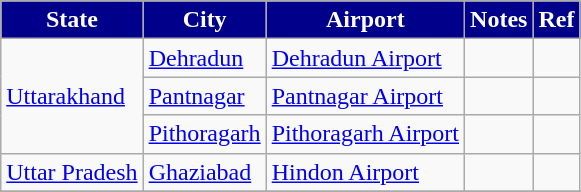<table class="sortable wikitable">
<tr>
<th style="background:darkblue; color:white;">State</th>
<th style="background:darkblue; color:white;">City</th>
<th style="background:darkblue; color:white;">Airport</th>
<th style="background:darkblue; color:white;">Notes</th>
<th style="background:darkblue; color:white;">Ref</th>
</tr>
<tr>
<td rowspan=3><a href='#'>Uttarakhand</a></td>
<td><a href='#'>Dehradun</a></td>
<td><a href='#'>Dehradun Airport</a></td>
<td></td>
<td></td>
</tr>
<tr>
<td><a href='#'>Pantnagar</a></td>
<td><a href='#'>Pantnagar Airport</a></td>
<td></td>
<td></td>
</tr>
<tr>
<td><a href='#'>Pithoragarh</a></td>
<td><a href='#'>Pithoragarh Airport</a></td>
<td></td>
<td></td>
</tr>
<tr>
<td><a href='#'>Uttar Pradesh</a></td>
<td><a href='#'>Ghaziabad</a></td>
<td><a href='#'>Hindon Airport</a></td>
<td></td>
<td></td>
</tr>
<tr>
</tr>
</table>
